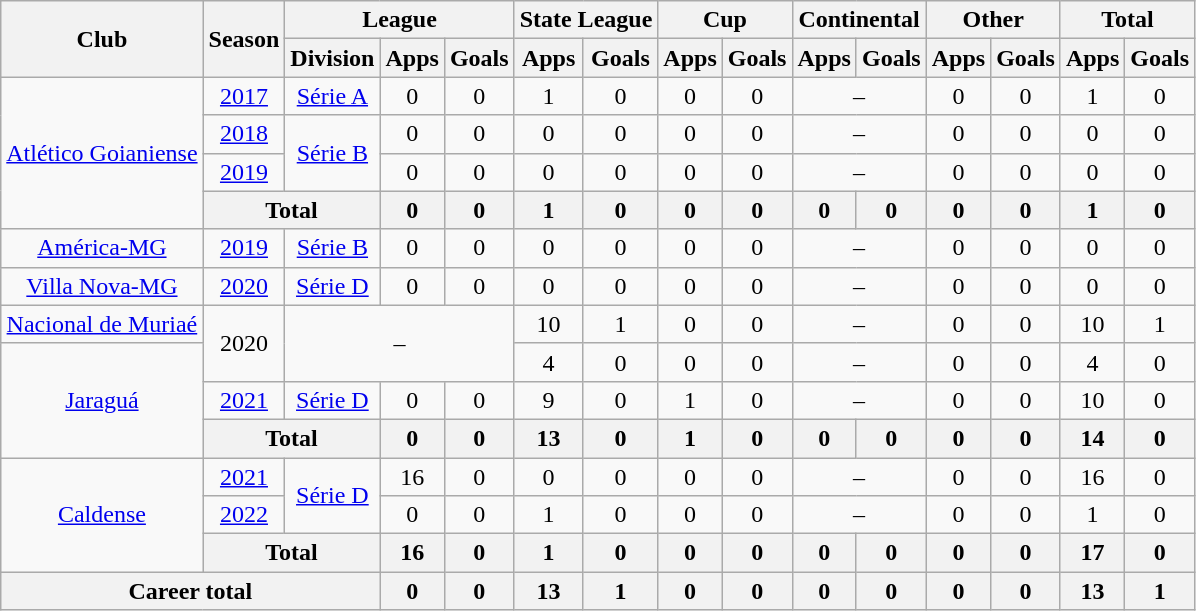<table class="wikitable" style="text-align: center">
<tr>
<th rowspan="2">Club</th>
<th rowspan="2">Season</th>
<th colspan="3">League</th>
<th colspan="2">State League</th>
<th colspan="2">Cup</th>
<th colspan="2">Continental</th>
<th colspan="2">Other</th>
<th colspan="2">Total</th>
</tr>
<tr>
<th>Division</th>
<th>Apps</th>
<th>Goals</th>
<th>Apps</th>
<th>Goals</th>
<th>Apps</th>
<th>Goals</th>
<th>Apps</th>
<th>Goals</th>
<th>Apps</th>
<th>Goals</th>
<th>Apps</th>
<th>Goals</th>
</tr>
<tr>
<td rowspan="4"><a href='#'>Atlético Goianiense</a></td>
<td><a href='#'>2017</a></td>
<td><a href='#'>Série A</a></td>
<td>0</td>
<td>0</td>
<td>1</td>
<td>0</td>
<td>0</td>
<td>0</td>
<td colspan="2">–</td>
<td>0</td>
<td>0</td>
<td>1</td>
<td>0</td>
</tr>
<tr>
<td><a href='#'>2018</a></td>
<td rowspan="2"><a href='#'>Série B</a></td>
<td>0</td>
<td>0</td>
<td>0</td>
<td>0</td>
<td>0</td>
<td>0</td>
<td colspan="2">–</td>
<td>0</td>
<td>0</td>
<td>0</td>
<td>0</td>
</tr>
<tr>
<td><a href='#'>2019</a></td>
<td>0</td>
<td>0</td>
<td>0</td>
<td>0</td>
<td>0</td>
<td>0</td>
<td colspan="2">–</td>
<td>0</td>
<td>0</td>
<td>0</td>
<td>0</td>
</tr>
<tr>
<th colspan="2"><strong>Total</strong></th>
<th>0</th>
<th>0</th>
<th>1</th>
<th>0</th>
<th>0</th>
<th>0</th>
<th>0</th>
<th>0</th>
<th>0</th>
<th>0</th>
<th>1</th>
<th>0</th>
</tr>
<tr>
<td><a href='#'>América-MG</a></td>
<td><a href='#'>2019</a></td>
<td><a href='#'>Série B</a></td>
<td>0</td>
<td>0</td>
<td>0</td>
<td>0</td>
<td>0</td>
<td>0</td>
<td colspan="2">–</td>
<td>0</td>
<td>0</td>
<td>0</td>
<td>0</td>
</tr>
<tr>
<td><a href='#'>Villa Nova-MG</a></td>
<td><a href='#'>2020</a></td>
<td><a href='#'>Série D</a></td>
<td>0</td>
<td>0</td>
<td>0</td>
<td>0</td>
<td>0</td>
<td>0</td>
<td colspan="2">–</td>
<td>0</td>
<td>0</td>
<td>0</td>
<td>0</td>
</tr>
<tr>
<td><a href='#'>Nacional de Muriaé</a></td>
<td rowspan="2">2020</td>
<td colspan="3" rowspan="2">–</td>
<td>10</td>
<td>1</td>
<td>0</td>
<td>0</td>
<td colspan="2">–</td>
<td>0</td>
<td>0</td>
<td>10</td>
<td>1</td>
</tr>
<tr>
<td rowspan="3"><a href='#'>Jaraguá</a></td>
<td>4</td>
<td>0</td>
<td>0</td>
<td>0</td>
<td colspan="2">–</td>
<td>0</td>
<td>0</td>
<td>4</td>
<td>0</td>
</tr>
<tr>
<td><a href='#'>2021</a></td>
<td><a href='#'>Série D</a></td>
<td>0</td>
<td>0</td>
<td>9</td>
<td>0</td>
<td>1</td>
<td>0</td>
<td colspan="2">–</td>
<td>0</td>
<td>0</td>
<td>10</td>
<td>0</td>
</tr>
<tr>
<th colspan="2"><strong>Total</strong></th>
<th>0</th>
<th>0</th>
<th>13</th>
<th>0</th>
<th>1</th>
<th>0</th>
<th>0</th>
<th>0</th>
<th>0</th>
<th>0</th>
<th>14</th>
<th>0</th>
</tr>
<tr>
<td rowspan="3"><a href='#'>Caldense</a></td>
<td><a href='#'>2021</a></td>
<td rowspan="2"><a href='#'>Série D</a></td>
<td>16</td>
<td>0</td>
<td>0</td>
<td>0</td>
<td>0</td>
<td>0</td>
<td colspan="2">–</td>
<td>0</td>
<td>0</td>
<td>16</td>
<td>0</td>
</tr>
<tr>
<td><a href='#'>2022</a></td>
<td>0</td>
<td>0</td>
<td>1</td>
<td>0</td>
<td>0</td>
<td>0</td>
<td colspan="2">–</td>
<td>0</td>
<td>0</td>
<td>1</td>
<td>0</td>
</tr>
<tr>
<th colspan="2"><strong>Total</strong></th>
<th>16</th>
<th>0</th>
<th>1</th>
<th>0</th>
<th>0</th>
<th>0</th>
<th>0</th>
<th>0</th>
<th>0</th>
<th>0</th>
<th>17</th>
<th>0</th>
</tr>
<tr>
<th colspan="3"><strong>Career total</strong></th>
<th>0</th>
<th>0</th>
<th>13</th>
<th>1</th>
<th>0</th>
<th>0</th>
<th>0</th>
<th>0</th>
<th>0</th>
<th>0</th>
<th>13</th>
<th>1</th>
</tr>
</table>
